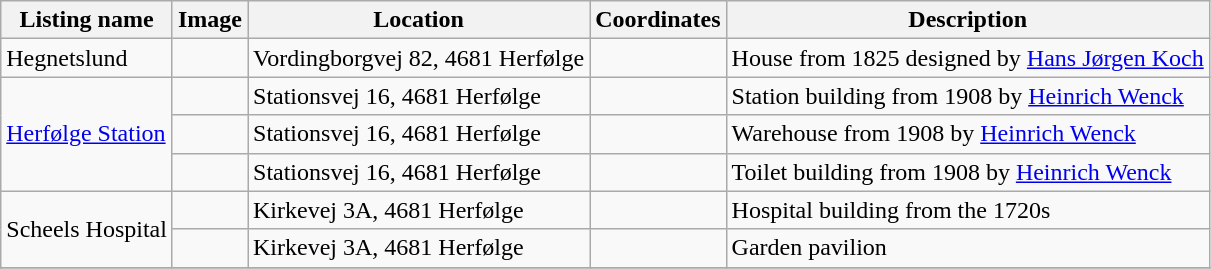<table class="wikitable sortable">
<tr>
<th>Listing name</th>
<th>Image</th>
<th>Location</th>
<th>Coordinates</th>
<th>Description</th>
</tr>
<tr>
<td>Hegnetslund</td>
<td></td>
<td>Vordingborgvej 82, 4681 Herfølge</td>
<td></td>
<td>House from 1825 designed by <a href='#'>Hans Jørgen Koch</a></td>
</tr>
<tr>
<td rowspan="3"><a href='#'>Herfølge Station</a></td>
<td></td>
<td>Stationsvej 16, 4681 Herfølge</td>
<td></td>
<td>Station building from 1908 by <a href='#'>Heinrich Wenck</a></td>
</tr>
<tr>
<td></td>
<td>Stationsvej 16, 4681 Herfølge</td>
<td></td>
<td>Warehouse from 1908 by <a href='#'>Heinrich Wenck</a></td>
</tr>
<tr>
<td></td>
<td>Stationsvej 16, 4681 Herfølge</td>
<td></td>
<td>Toilet building from 1908 by <a href='#'>Heinrich Wenck</a></td>
</tr>
<tr>
<td rowspan="2">Scheels Hospital</td>
<td></td>
<td>Kirkevej 3A, 4681 Herfølge</td>
<td></td>
<td>Hospital building from the 1720s</td>
</tr>
<tr>
<td></td>
<td>Kirkevej 3A, 4681 Herfølge</td>
<td></td>
<td>Garden pavilion </td>
</tr>
<tr>
</tr>
</table>
